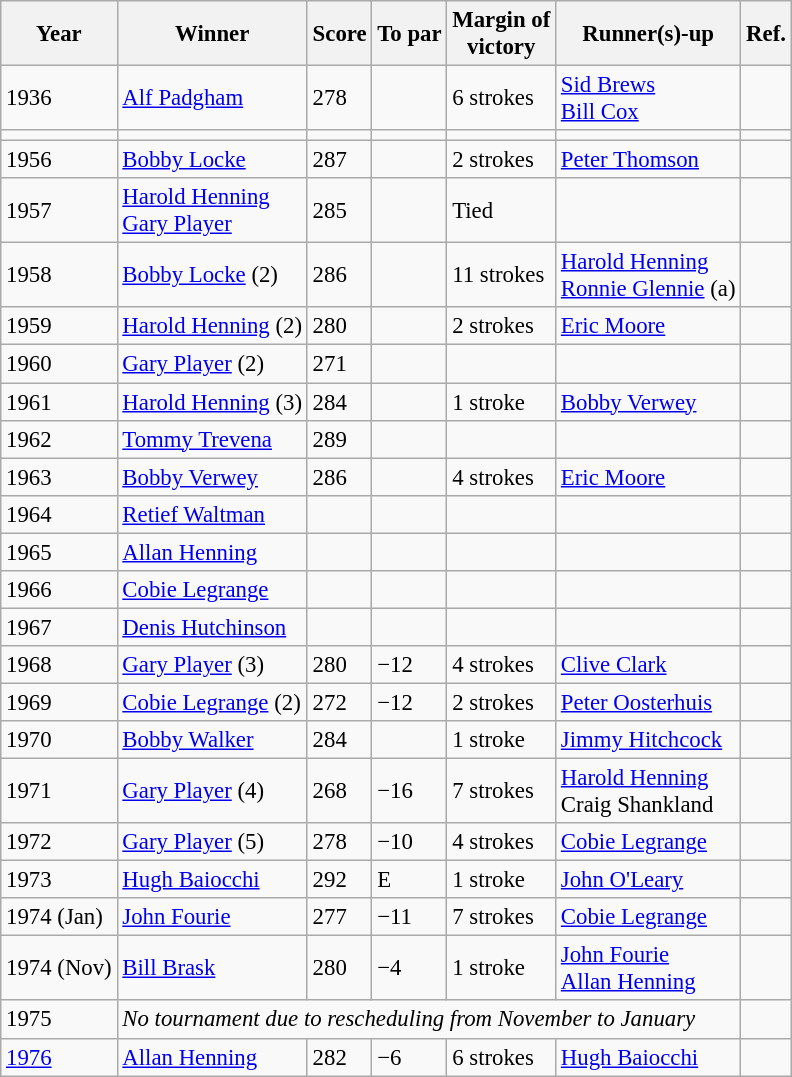<table class="wikitable" style="font-size:95%">
<tr>
<th>Year</th>
<th>Winner</th>
<th>Score</th>
<th>To par</th>
<th>Margin of<br>victory</th>
<th>Runner(s)-up</th>
<th>Ref.</th>
</tr>
<tr>
<td>1936</td>
<td> <a href='#'>Alf Padgham</a></td>
<td>278</td>
<td></td>
<td>6 strokes</td>
<td> <a href='#'>Sid Brews</a><br> <a href='#'>Bill Cox</a></td>
<td></td>
</tr>
<tr>
<td></td>
<td></td>
<td></td>
<td></td>
<td></td>
<td></td>
<td></td>
</tr>
<tr>
<td>1956</td>
<td> <a href='#'>Bobby Locke</a></td>
<td>287</td>
<td></td>
<td>2 strokes</td>
<td> <a href='#'>Peter Thomson</a></td>
<td></td>
</tr>
<tr>
<td>1957</td>
<td> <a href='#'>Harold Henning</a> <br> <a href='#'>Gary Player</a></td>
<td>285</td>
<td></td>
<td>Tied</td>
<td></td>
<td></td>
</tr>
<tr>
<td>1958</td>
<td> <a href='#'>Bobby Locke</a> (2)</td>
<td>286</td>
<td></td>
<td>11 strokes</td>
<td> <a href='#'>Harold Henning</a><br> <a href='#'>Ronnie Glennie</a> (a)</td>
<td></td>
</tr>
<tr>
<td>1959</td>
<td> <a href='#'>Harold Henning</a> (2)</td>
<td>280</td>
<td></td>
<td>2 strokes</td>
<td> <a href='#'>Eric Moore</a></td>
<td></td>
</tr>
<tr>
<td>1960</td>
<td> <a href='#'>Gary Player</a> (2)</td>
<td>271</td>
<td></td>
<td></td>
<td></td>
<td></td>
</tr>
<tr>
<td>1961</td>
<td> <a href='#'>Harold Henning</a> (3)</td>
<td>284</td>
<td></td>
<td>1 stroke</td>
<td> <a href='#'>Bobby Verwey</a></td>
<td></td>
</tr>
<tr>
<td>1962</td>
<td> <a href='#'>Tommy Trevena</a></td>
<td>289</td>
<td></td>
<td></td>
<td></td>
<td></td>
</tr>
<tr>
<td>1963</td>
<td> <a href='#'>Bobby Verwey</a></td>
<td>286</td>
<td></td>
<td>4 strokes</td>
<td> <a href='#'>Eric Moore</a></td>
<td></td>
</tr>
<tr>
<td>1964</td>
<td> <a href='#'>Retief Waltman</a></td>
<td></td>
<td></td>
<td></td>
<td></td>
<td></td>
</tr>
<tr>
<td>1965</td>
<td> <a href='#'>Allan Henning</a></td>
<td></td>
<td></td>
<td></td>
<td></td>
<td></td>
</tr>
<tr>
<td>1966</td>
<td> <a href='#'>Cobie Legrange</a></td>
<td></td>
<td></td>
<td></td>
<td></td>
<td></td>
</tr>
<tr>
<td>1967</td>
<td> <a href='#'>Denis Hutchinson</a></td>
<td></td>
<td></td>
<td></td>
<td></td>
<td></td>
</tr>
<tr>
<td>1968</td>
<td> <a href='#'>Gary Player</a> (3)</td>
<td>280</td>
<td>−12</td>
<td>4 strokes</td>
<td> <a href='#'>Clive Clark</a></td>
<td></td>
</tr>
<tr>
<td>1969</td>
<td> <a href='#'>Cobie Legrange</a> (2)</td>
<td>272</td>
<td>−12</td>
<td>2 strokes</td>
<td> <a href='#'>Peter Oosterhuis</a></td>
<td></td>
</tr>
<tr>
<td>1970</td>
<td> <a href='#'>Bobby Walker</a></td>
<td>284</td>
<td></td>
<td>1 stroke</td>
<td> <a href='#'>Jimmy Hitchcock</a></td>
<td></td>
</tr>
<tr>
<td>1971</td>
<td> <a href='#'>Gary Player</a> (4)</td>
<td>268</td>
<td>−16</td>
<td>7 strokes</td>
<td> <a href='#'>Harold Henning</a><br> Craig Shankland</td>
<td></td>
</tr>
<tr>
<td>1972</td>
<td> <a href='#'>Gary Player</a> (5)</td>
<td>278</td>
<td>−10</td>
<td>4 strokes</td>
<td> <a href='#'>Cobie Legrange</a></td>
<td></td>
</tr>
<tr>
<td>1973</td>
<td> <a href='#'>Hugh Baiocchi</a></td>
<td>292</td>
<td>E</td>
<td>1 stroke</td>
<td> <a href='#'>John O'Leary</a></td>
<td></td>
</tr>
<tr>
<td>1974 (Jan)</td>
<td> <a href='#'>John Fourie</a></td>
<td>277</td>
<td>−11</td>
<td>7 strokes</td>
<td> <a href='#'>Cobie Legrange</a></td>
<td></td>
</tr>
<tr>
<td>1974 (Nov)</td>
<td> <a href='#'>Bill Brask</a></td>
<td>280</td>
<td>−4</td>
<td>1 stroke</td>
<td> <a href='#'>John Fourie</a><br> <a href='#'>Allan Henning</a></td>
<td></td>
</tr>
<tr>
<td>1975</td>
<td colspan=5><em>No tournament due to rescheduling from November to January</em></td>
<td></td>
</tr>
<tr>
<td><a href='#'>1976</a></td>
<td> <a href='#'>Allan Henning</a></td>
<td>282</td>
<td>−6</td>
<td>6 strokes</td>
<td> <a href='#'>Hugh Baiocchi</a></td>
<td></td>
</tr>
</table>
